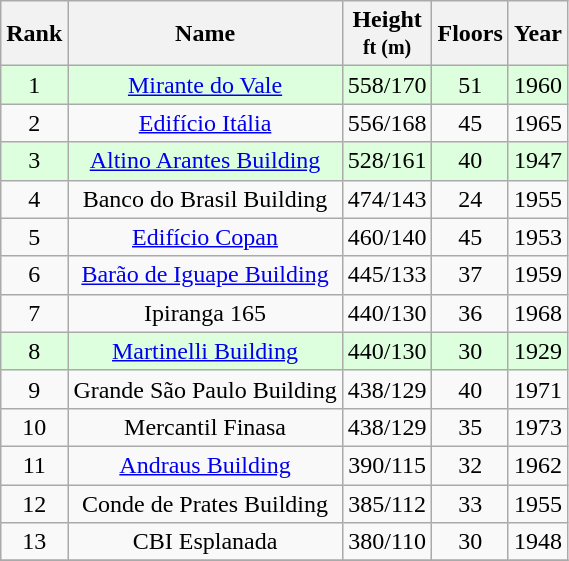<table class="wikitable sortable" style="text-align:center">
<tr>
<th>Rank</th>
<th>Name</th>
<th>Height<br><small>ft (m)</small></th>
<th>Floors</th>
<th>Year</th>
</tr>
<tr bgcolor="#ddffdd">
<td>1</td>
<td><a href='#'>Mirante do Vale</a></td>
<td>558/170</td>
<td>51</td>
<td>1960</td>
</tr>
<tr>
<td>2</td>
<td><a href='#'>Edifício Itália</a></td>
<td>556/168</td>
<td>45</td>
<td>1965</td>
</tr>
<tr bgcolor="#ddffdd">
<td>3</td>
<td><a href='#'>Altino Arantes Building</a></td>
<td>528/161</td>
<td>40</td>
<td>1947</td>
</tr>
<tr>
<td>4</td>
<td>Banco do Brasil Building</td>
<td>474/143</td>
<td>24</td>
<td>1955</td>
</tr>
<tr>
<td>5</td>
<td><a href='#'>Edifício Copan</a></td>
<td>460/140</td>
<td>45</td>
<td>1953</td>
</tr>
<tr>
<td>6</td>
<td><a href='#'>Barão de Iguape Building</a></td>
<td>445/133</td>
<td>37</td>
<td>1959</td>
</tr>
<tr>
<td>7</td>
<td>Ipiranga 165</td>
<td>440/130</td>
<td>36</td>
<td>1968</td>
</tr>
<tr bgcolor="#ddffdd">
<td>8</td>
<td><a href='#'>Martinelli Building</a></td>
<td>440/130</td>
<td>30</td>
<td>1929</td>
</tr>
<tr>
<td>9</td>
<td>Grande São Paulo Building</td>
<td>438/129</td>
<td>40</td>
<td>1971</td>
</tr>
<tr>
<td>10</td>
<td>Mercantil Finasa</td>
<td>438/129</td>
<td>35</td>
<td>1973</td>
</tr>
<tr>
<td>11</td>
<td><a href='#'>Andraus Building</a></td>
<td>390/115</td>
<td>32</td>
<td>1962</td>
</tr>
<tr>
<td>12</td>
<td>Conde de Prates Building</td>
<td>385/112</td>
<td>33</td>
<td>1955</td>
</tr>
<tr>
<td>13</td>
<td>CBI Esplanada</td>
<td>380/110</td>
<td>30</td>
<td>1948</td>
</tr>
<tr>
</tr>
</table>
